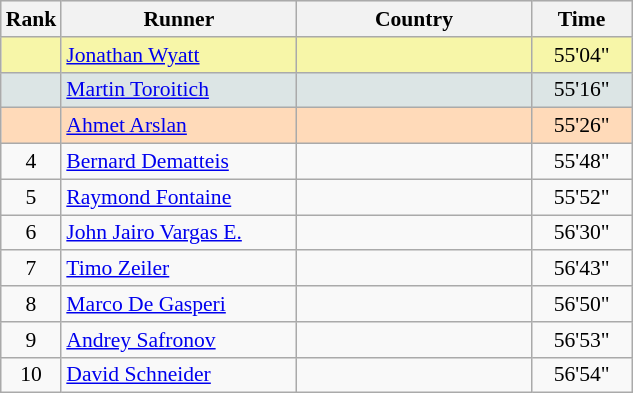<table class="wikitable" style="text-align:center; font-size: 90%; border: gray solid 1px;border-collapse:collapse;">
<tr bgcolor="#E4E4E4">
<th style="border-bottom:1px solid #AAAAAA" width=10>Rank</th>
<th style="border-bottom:1px solid #AAAAAA" width=150>Runner</th>
<th style="border-bottom:1px solid #AAAAAA" width=150>Country</th>
<th style="border-bottom:1px solid #AAAAAA" width=60>Time</th>
</tr>
<tr bgcolor=F7F6A8>
<td></td>
<td align=left><a href='#'>Jonathan Wyatt</a></td>
<td align=left></td>
<td>55'04"</td>
</tr>
<tr bgcolor=DCE5E5>
<td></td>
<td align=left><a href='#'>Martin Toroitich</a></td>
<td align=left></td>
<td>55'16"</td>
</tr>
<tr bgcolor=FFDAB9>
<td></td>
<td align=left><a href='#'>Ahmet Arslan</a></td>
<td align=left></td>
<td>55'26"</td>
</tr>
<tr>
<td>4</td>
<td align=left><a href='#'>Bernard Dematteis</a></td>
<td align=left></td>
<td>55'48"</td>
</tr>
<tr>
<td>5</td>
<td align=left><a href='#'>Raymond Fontaine</a></td>
<td align=left></td>
<td>55'52"</td>
</tr>
<tr>
<td>6</td>
<td align=left><a href='#'>John Jairo Vargas E.</a></td>
<td align=left></td>
<td>56'30"</td>
</tr>
<tr>
<td>7</td>
<td align=left><a href='#'>Timo Zeiler</a></td>
<td align=left></td>
<td>56'43"</td>
</tr>
<tr>
<td>8</td>
<td align=left><a href='#'>Marco De Gasperi</a></td>
<td align=left></td>
<td>56'50"</td>
</tr>
<tr>
<td>9</td>
<td align=left><a href='#'>Andrey Safronov</a></td>
<td align=left></td>
<td>56'53"</td>
</tr>
<tr>
<td>10</td>
<td align=left><a href='#'>David Schneider</a></td>
<td align=left></td>
<td>56'54"</td>
</tr>
</table>
